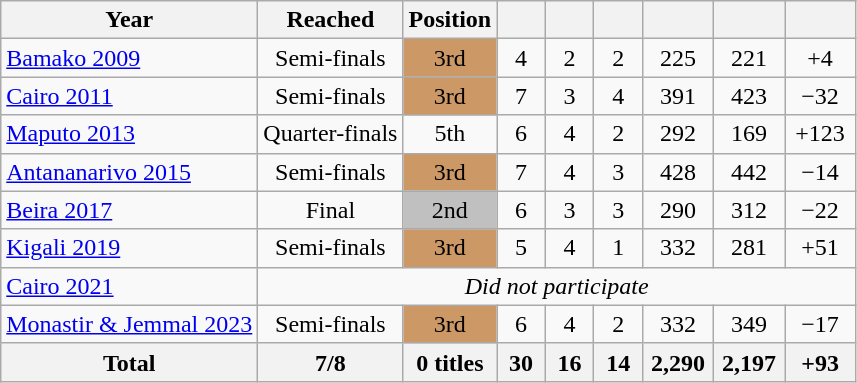<table class="wikitable" style="text-align: center;">
<tr>
<th>Year</th>
<th>Reached</th>
<th>Position</th>
<th width=25></th>
<th width=25></th>
<th width=25></th>
<th width=40></th>
<th width=40></th>
<th width=40></th>
</tr>
<tr>
<td align=left> <a href='#'>Bamako 2009</a></td>
<td>Semi-finals</td>
<td bgcolor=#cc9966>3rd</td>
<td>4</td>
<td>2</td>
<td>2</td>
<td>225</td>
<td>221</td>
<td>+4</td>
</tr>
<tr>
<td align=left> <a href='#'>Cairo 2011</a></td>
<td>Semi-finals</td>
<td bgcolor=#cc9966>3rd</td>
<td>7</td>
<td>3</td>
<td>4</td>
<td>391</td>
<td>423</td>
<td>−32</td>
</tr>
<tr>
<td align=left> <a href='#'>Maputo 2013</a></td>
<td>Quarter-finals</td>
<td>5th</td>
<td>6</td>
<td>4</td>
<td>2</td>
<td>292</td>
<td>169</td>
<td>+123</td>
</tr>
<tr>
<td align=left> <a href='#'>Antananarivo 2015</a></td>
<td>Semi-finals</td>
<td bgcolor=#cc9966>3rd</td>
<td>7</td>
<td>4</td>
<td>3</td>
<td>428</td>
<td>442</td>
<td>−14</td>
</tr>
<tr>
<td align=left> <a href='#'>Beira 2017</a></td>
<td>Final</td>
<td bgcolor=silver>2nd</td>
<td>6</td>
<td>3</td>
<td>3</td>
<td>290</td>
<td>312</td>
<td>−22</td>
</tr>
<tr>
<td align=left> <a href='#'>Kigali 2019</a></td>
<td>Semi-finals</td>
<td bgcolor=#cc9966>3rd</td>
<td>5</td>
<td>4</td>
<td>1</td>
<td>332</td>
<td>281</td>
<td>+51</td>
</tr>
<tr>
<td align=left> <a href='#'>Cairo 2021</a></td>
<td colspan=8><em>Did not participate</em></td>
</tr>
<tr>
<td align=left> <a href='#'>Monastir & Jemmal 2023</a></td>
<td>Semi-finals</td>
<td bgcolor=#cc9966>3rd</td>
<td>6</td>
<td>4</td>
<td>2</td>
<td>332</td>
<td>349</td>
<td>−17</td>
</tr>
<tr>
<th>Total</th>
<th>7/8</th>
<th>0 titles</th>
<th>30</th>
<th>16</th>
<th>14</th>
<th>2,290</th>
<th>2,197</th>
<th>+93</th>
</tr>
</table>
